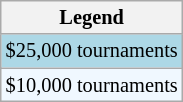<table class="wikitable" style="font-size:85%;">
<tr>
<th>Legend</th>
</tr>
<tr style="background:lightblue;">
<td>$25,000 tournaments</td>
</tr>
<tr style="background:#f0f8ff;">
<td>$10,000 tournaments</td>
</tr>
</table>
